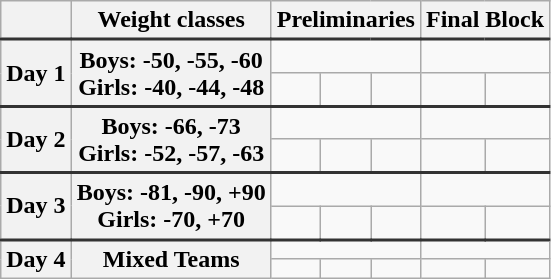<table class=wikitable style="text-align:center;">
<tr>
<th></th>
<th>Weight classes</th>
<th colspan=3>Preliminaries</th>
<th colspan=2>Final Block</th>
</tr>
<tr style="border-top: 2px solid #333333;">
<th rowspan=2>Day 1</th>
<th rowspan=2>Boys: -50, -55, -60<br> Girls: -40, -44, -48</th>
<td colspan=3></td>
<td colspan=2></td>
</tr>
<tr>
<td></td>
<td></td>
<td></td>
<td></td>
<td></td>
</tr>
<tr style="border-top: 2px solid #333333;">
<th rowspan=2>Day 2</th>
<th rowspan=2>Boys: -66, -73<br> Girls: -52, -57, -63</th>
<td colspan=3></td>
<td colspan=2></td>
</tr>
<tr>
<td></td>
<td></td>
<td></td>
<td></td>
<td></td>
</tr>
<tr style="border-top: 2px solid #333333;">
<th rowspan=2>Day 3</th>
<th rowspan=2>Boys: -81, -90, +90 <br> Girls: -70, +70</th>
<td colspan=3></td>
<td colspan=2></td>
</tr>
<tr>
<td></td>
<td></td>
<td></td>
<td></td>
<td></td>
</tr>
<tr style="border-top: 2px solid #333333;">
<th rowspan=2>Day 4</th>
<th rowspan=2>Mixed Teams</th>
<td colspan=3></td>
<td colspan=2></td>
</tr>
<tr>
<td></td>
<td></td>
<td></td>
<td></td>
<td></td>
</tr>
</table>
